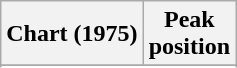<table class="wikitable sortable plainrowheaders" style="text-align:center">
<tr>
<th scope="col">Chart (1975)</th>
<th scope="col">Peak<br>position</th>
</tr>
<tr>
</tr>
<tr>
</tr>
<tr>
</tr>
</table>
